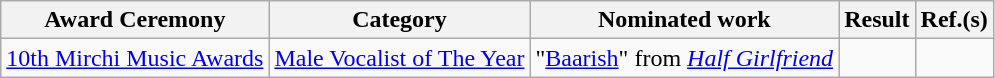<table class="wikitable">
<tr>
<th>Award Ceremony</th>
<th>Category</th>
<th>Nominated work</th>
<th>Result</th>
<th>Ref.(s)</th>
</tr>
<tr>
<td><a href='#'>10th Mirchi Music Awards</a></td>
<td><a href='#'>Male Vocalist of The Year</a></td>
<td>"<a href='#'>Baarish</a>" from <em><a href='#'>Half Girlfriend</a></em></td>
<td></td>
<td></td>
</tr>
</table>
